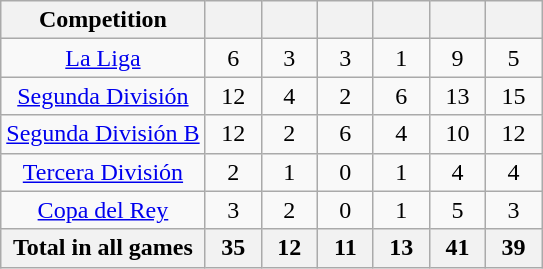<table class="wikitable" style="text-align:center">
<tr>
<th>Competition</th>
<th width=30></th>
<th width=30></th>
<th width=30></th>
<th width=30></th>
<th width=30></th>
<th width=30></th>
</tr>
<tr>
<td><a href='#'>La Liga</a></td>
<td>6</td>
<td>3</td>
<td>3</td>
<td>1</td>
<td>9</td>
<td>5</td>
</tr>
<tr>
<td><a href='#'>Segunda División</a></td>
<td>12</td>
<td>4</td>
<td>2</td>
<td>6</td>
<td>13</td>
<td>15</td>
</tr>
<tr>
<td><a href='#'>Segunda División B</a></td>
<td>12</td>
<td>2</td>
<td>6</td>
<td>4</td>
<td>10</td>
<td>12</td>
</tr>
<tr>
<td><a href='#'>Tercera División</a></td>
<td>2</td>
<td>1</td>
<td>0</td>
<td>1</td>
<td>4</td>
<td>4</td>
</tr>
<tr>
<td><a href='#'>Copa del Rey</a></td>
<td>3</td>
<td>2</td>
<td>0</td>
<td>1</td>
<td>5</td>
<td>3</td>
</tr>
<tr>
<th>Total in all games</th>
<th>35</th>
<th>12</th>
<th>11</th>
<th>13</th>
<th>41</th>
<th>39</th>
</tr>
</table>
